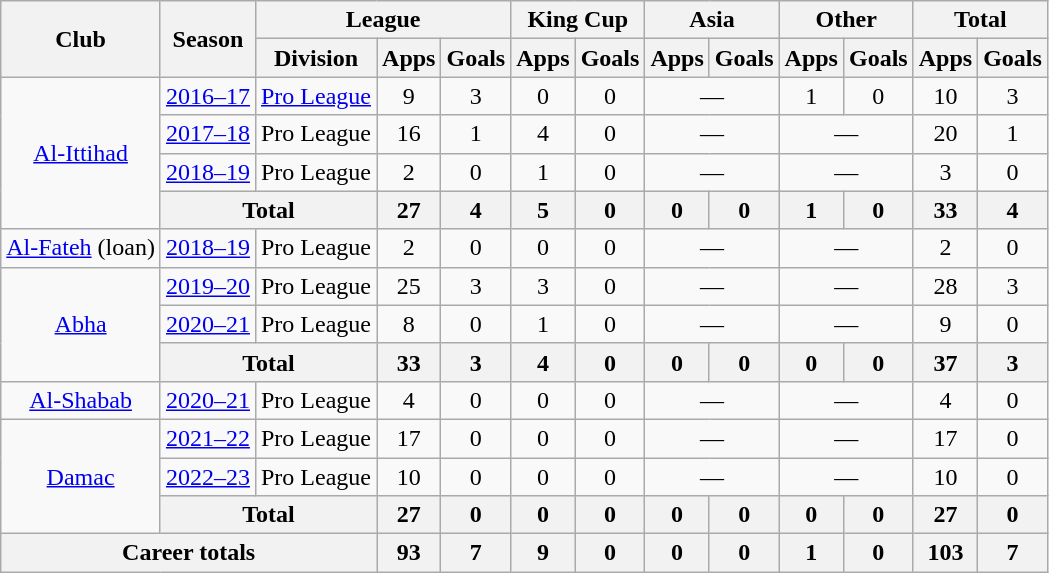<table class="wikitable" style="text-align: center">
<tr>
<th rowspan=2>Club</th>
<th rowspan=2>Season</th>
<th colspan=3>League</th>
<th colspan=2>King Cup</th>
<th colspan=2>Asia</th>
<th colspan=2>Other</th>
<th colspan=2>Total</th>
</tr>
<tr>
<th>Division</th>
<th>Apps</th>
<th>Goals</th>
<th>Apps</th>
<th>Goals</th>
<th>Apps</th>
<th>Goals</th>
<th>Apps</th>
<th>Goals</th>
<th>Apps</th>
<th>Goals</th>
</tr>
<tr>
<td rowspan=4><a href='#'>Al-Ittihad</a></td>
<td><a href='#'>2016–17</a></td>
<td><a href='#'>Pro League</a></td>
<td>9</td>
<td>3</td>
<td>0</td>
<td>0</td>
<td colspan=2>—</td>
<td>1</td>
<td>0</td>
<td>10</td>
<td>3</td>
</tr>
<tr>
<td><a href='#'>2017–18</a></td>
<td>Pro League</td>
<td>16</td>
<td>1</td>
<td>4</td>
<td>0</td>
<td colspan=2>—</td>
<td colspan=2>—</td>
<td>20</td>
<td>1</td>
</tr>
<tr>
<td><a href='#'>2018–19</a></td>
<td>Pro League</td>
<td>2</td>
<td>0</td>
<td>1</td>
<td>0</td>
<td colspan=2>—</td>
<td colspan=2>—</td>
<td>3</td>
<td>0</td>
</tr>
<tr>
<th colspan="2">Total</th>
<th>27</th>
<th>4</th>
<th>5</th>
<th>0</th>
<th>0</th>
<th>0</th>
<th>1</th>
<th>0</th>
<th>33</th>
<th>4</th>
</tr>
<tr>
<td rowspan=1><a href='#'>Al-Fateh</a> (loan)</td>
<td><a href='#'>2018–19</a></td>
<td>Pro League</td>
<td>2</td>
<td>0</td>
<td>0</td>
<td>0</td>
<td colspan=2>—</td>
<td colspan=2>—</td>
<td>2</td>
<td>0</td>
</tr>
<tr>
<td rowspan=3><a href='#'>Abha</a></td>
<td><a href='#'>2019–20</a></td>
<td>Pro League</td>
<td>25</td>
<td>3</td>
<td>3</td>
<td>0</td>
<td colspan=2>—</td>
<td colspan=2>—</td>
<td>28</td>
<td>3</td>
</tr>
<tr>
<td><a href='#'>2020–21</a></td>
<td>Pro League</td>
<td>8</td>
<td>0</td>
<td>1</td>
<td>0</td>
<td colspan=2>—</td>
<td colspan=2>—</td>
<td>9</td>
<td>0</td>
</tr>
<tr>
<th colspan="2">Total</th>
<th>33</th>
<th>3</th>
<th>4</th>
<th>0</th>
<th>0</th>
<th>0</th>
<th>0</th>
<th>0</th>
<th>37</th>
<th>3</th>
</tr>
<tr>
<td rowspan=1><a href='#'>Al-Shabab</a></td>
<td><a href='#'>2020–21</a></td>
<td>Pro League</td>
<td>4</td>
<td>0</td>
<td>0</td>
<td>0</td>
<td colspan=2>—</td>
<td colspan=2>—</td>
<td>4</td>
<td>0</td>
</tr>
<tr>
<td rowspan=3><a href='#'>Damac</a></td>
<td><a href='#'>2021–22</a></td>
<td>Pro League</td>
<td>17</td>
<td>0</td>
<td>0</td>
<td>0</td>
<td colspan=2>—</td>
<td colspan=2>—</td>
<td>17</td>
<td>0</td>
</tr>
<tr>
<td><a href='#'>2022–23</a></td>
<td>Pro League</td>
<td>10</td>
<td>0</td>
<td>0</td>
<td>0</td>
<td colspan=2>—</td>
<td colspan=2>—</td>
<td>10</td>
<td>0</td>
</tr>
<tr>
<th colspan="2">Total</th>
<th>27</th>
<th>0</th>
<th>0</th>
<th>0</th>
<th>0</th>
<th>0</th>
<th>0</th>
<th>0</th>
<th>27</th>
<th>0</th>
</tr>
<tr>
<th colspan=3>Career totals</th>
<th>93</th>
<th>7</th>
<th>9</th>
<th>0</th>
<th>0</th>
<th>0</th>
<th>1</th>
<th>0</th>
<th>103</th>
<th>7</th>
</tr>
</table>
